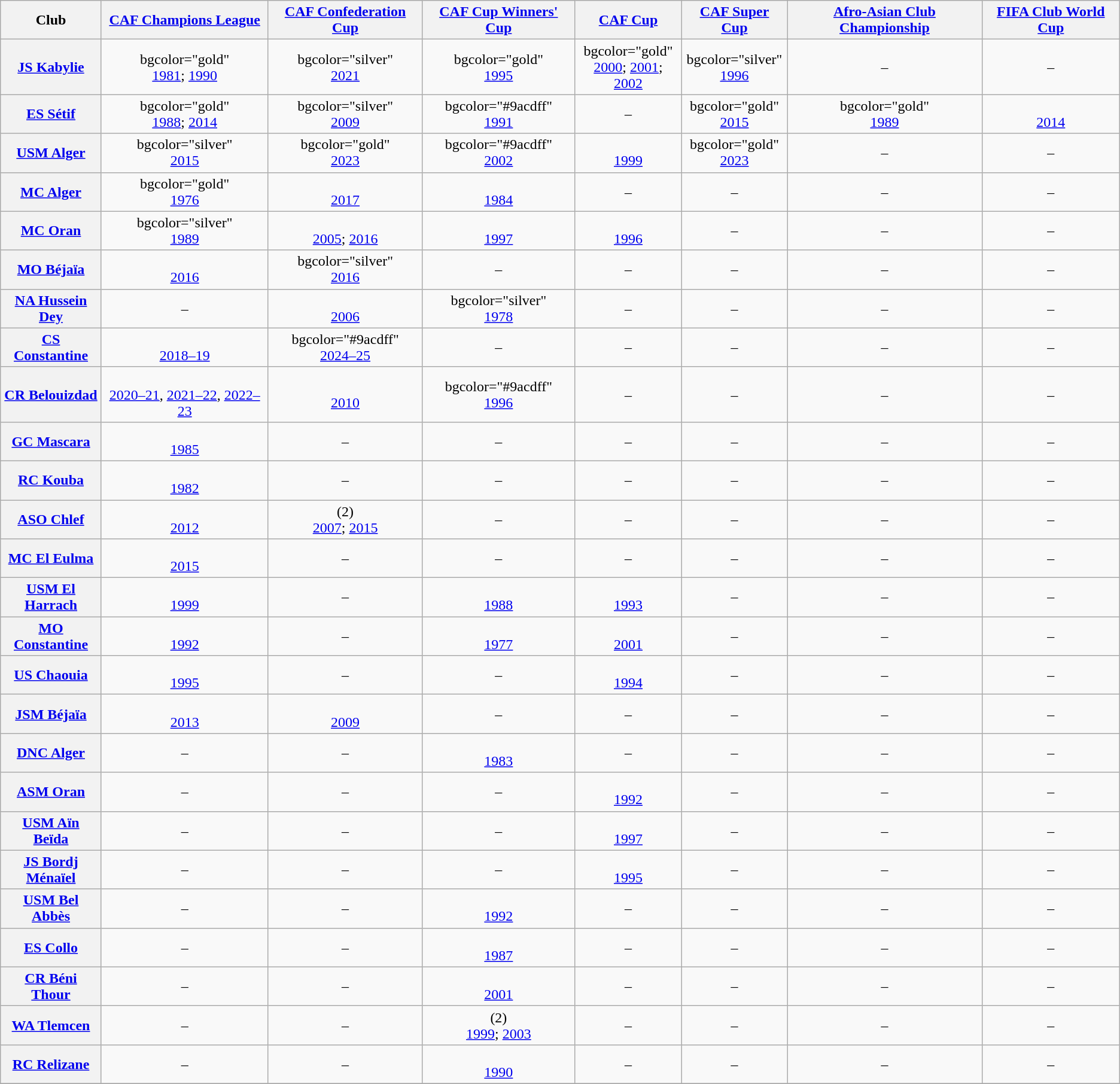<table class="wikitable sortable plainrowheaders" style="text-align: center;">
<tr>
<th scope="col" width="105">Club</th>
<th scope="col"><a href='#'>CAF Champions League</a></th>
<th scope="col"><a href='#'>CAF Confederation Cup</a></th>
<th scope="col"><a href='#'>CAF Cup Winners' Cup</a></th>
<th scope="col"><a href='#'>CAF Cup</a></th>
<th scope="col"><a href='#'>CAF Super Cup</a></th>
<th scope="col"><a href='#'>Afro-Asian Club Championship</a></th>
<th scope="col"><a href='#'>FIFA Club World Cup</a></th>
</tr>
<tr>
<th scope=row><a href='#'>JS Kabylie</a></th>
<td>bgcolor="gold"  <br> <a href='#'>1981</a>; <a href='#'>1990</a></td>
<td>bgcolor="silver"  <br> <a href='#'>2021</a></td>
<td>bgcolor="gold"  <br> <a href='#'>1995</a></td>
<td>bgcolor="gold"  <br> <a href='#'>2000</a>; <a href='#'>2001</a>; <a href='#'>2002</a></td>
<td>bgcolor="silver"  <br> <a href='#'>1996</a></td>
<td>–</td>
<td>–</td>
</tr>
<tr>
<th scope=row><a href='#'>ES Sétif</a></th>
<td>bgcolor="gold"  <br> <a href='#'>1988</a>; <a href='#'>2014</a></td>
<td>bgcolor="silver"  <br> <a href='#'>2009</a></td>
<td>bgcolor="#9acdff"  <br> <a href='#'>1991</a></td>
<td>–</td>
<td>bgcolor="gold"  <br> <a href='#'>2015</a></td>
<td>bgcolor="gold"  <br> <a href='#'>1989</a></td>
<td> <br> <a href='#'>2014</a></td>
</tr>
<tr>
<th scope=row><a href='#'>USM Alger</a></th>
<td>bgcolor="silver"  <br> <a href='#'>2015</a></td>
<td>bgcolor="gold"  <br> <a href='#'>2023</a></td>
<td>bgcolor="#9acdff"  <br> <a href='#'>2002</a></td>
<td> <br> <a href='#'>1999</a></td>
<td>bgcolor="gold"  <br> <a href='#'>2023</a></td>
<td>–</td>
<td>–</td>
</tr>
<tr>
<th scope=row><a href='#'>MC Alger</a></th>
<td>bgcolor="gold"  <br> <a href='#'>1976</a></td>
<td> <br> <a href='#'>2017</a></td>
<td> <br> <a href='#'>1984</a></td>
<td>–</td>
<td>–</td>
<td>–</td>
<td>–</td>
</tr>
<tr>
<th scope=row><a href='#'>MC Oran</a></th>
<td>bgcolor="silver"  <br> <a href='#'>1989</a></td>
<td> <br> <a href='#'>2005</a>; <a href='#'>2016</a></td>
<td> <br> <a href='#'>1997</a></td>
<td> <br> <a href='#'>1996</a></td>
<td>–</td>
<td>–</td>
<td>–</td>
</tr>
<tr>
<th scope=row><a href='#'>MO Béjaïa</a></th>
<td> <br> <a href='#'>2016</a></td>
<td>bgcolor="silver"  <br> <a href='#'>2016</a></td>
<td>–</td>
<td>–</td>
<td>–</td>
<td>–</td>
<td>–</td>
</tr>
<tr>
<th scope=row><a href='#'>NA Hussein Dey</a></th>
<td>–</td>
<td> <br> <a href='#'>2006</a></td>
<td>bgcolor="silver"  <br> <a href='#'>1978</a></td>
<td>–</td>
<td>–</td>
<td>–</td>
<td>–</td>
</tr>
<tr>
<th scope=row><a href='#'>CS Constantine</a></th>
<td> <br> <a href='#'>2018–19</a></td>
<td>bgcolor="#9acdff"  <br> <a href='#'>2024–25</a></td>
<td>–</td>
<td>–</td>
<td>–</td>
<td>–</td>
<td>–</td>
</tr>
<tr>
<th scope=row><a href='#'>CR Belouizdad</a></th>
<td> <br> <a href='#'>2020–21</a>, <a href='#'>2021–22</a>, <a href='#'>2022–23</a></td>
<td> <br> <a href='#'>2010</a></td>
<td>bgcolor="#9acdff"  <br> <a href='#'>1996</a></td>
<td>–</td>
<td>–</td>
<td>–</td>
<td>–</td>
</tr>
<tr>
<th scope=row><a href='#'>GC Mascara</a></th>
<td> <br> <a href='#'>1985</a></td>
<td>–</td>
<td>–</td>
<td>–</td>
<td>–</td>
<td>–</td>
<td>–</td>
</tr>
<tr>
<th scope=row><a href='#'>RC Kouba</a></th>
<td> <br> <a href='#'>1982</a></td>
<td>–</td>
<td>–</td>
<td>–</td>
<td>–</td>
<td>–</td>
<td>–</td>
</tr>
<tr>
<th scope=row><a href='#'>ASO Chlef</a></th>
<td> <br> <a href='#'>2012</a></td>
<td> (2) <br> <a href='#'>2007</a>; <a href='#'>2015</a></td>
<td>–</td>
<td>–</td>
<td>–</td>
<td>–</td>
<td>–</td>
</tr>
<tr>
<th scope=row><a href='#'>MC El Eulma</a></th>
<td> <br> <a href='#'>2015</a></td>
<td>–</td>
<td>–</td>
<td>–</td>
<td>–</td>
<td>–</td>
<td>–</td>
</tr>
<tr>
<th scope=row><a href='#'>USM El Harrach</a></th>
<td> <br> <a href='#'>1999</a></td>
<td>–</td>
<td> <br> <a href='#'>1988</a></td>
<td> <br> <a href='#'>1993</a></td>
<td>–</td>
<td>–</td>
<td>–</td>
</tr>
<tr>
<th scope=row><a href='#'>MO Constantine</a></th>
<td> <br> <a href='#'>1992</a></td>
<td>–</td>
<td> <br> <a href='#'>1977</a></td>
<td> <br> <a href='#'>2001</a></td>
<td>–</td>
<td>–</td>
<td>–</td>
</tr>
<tr>
<th scope=row><a href='#'>US Chaouia</a></th>
<td> <br> <a href='#'>1995</a></td>
<td>–</td>
<td>–</td>
<td> <br> <a href='#'>1994</a></td>
<td>–</td>
<td>–</td>
<td>–</td>
</tr>
<tr>
<th scope=row><a href='#'>JSM Béjaïa</a></th>
<td> <br> <a href='#'>2013</a></td>
<td> <br> <a href='#'>2009</a></td>
<td>–</td>
<td>–</td>
<td>–</td>
<td>–</td>
<td>–</td>
</tr>
<tr>
<th scope=row><a href='#'>DNC Alger</a></th>
<td>–</td>
<td>–</td>
<td> <br> <a href='#'>1983</a></td>
<td>–</td>
<td>–</td>
<td>–</td>
<td>–</td>
</tr>
<tr>
<th scope=row><a href='#'>ASM Oran</a></th>
<td>–</td>
<td>–</td>
<td>–</td>
<td> <br> <a href='#'>1992</a></td>
<td>–</td>
<td>–</td>
<td>–</td>
</tr>
<tr>
<th scope=row><a href='#'>USM Aïn Beïda</a></th>
<td>–</td>
<td>–</td>
<td>–</td>
<td> <br> <a href='#'>1997</a></td>
<td>–</td>
<td>–</td>
<td>–</td>
</tr>
<tr>
<th scope=row><a href='#'>JS Bordj Ménaïel</a></th>
<td>–</td>
<td>–</td>
<td>–</td>
<td> <br> <a href='#'>1995</a></td>
<td>–</td>
<td>–</td>
<td>–</td>
</tr>
<tr>
<th scope=row><a href='#'>USM Bel Abbès</a></th>
<td>–</td>
<td>–</td>
<td> <br> <a href='#'>1992</a></td>
<td>–</td>
<td>–</td>
<td>–</td>
<td>–</td>
</tr>
<tr>
<th scope=row><a href='#'>ES Collo</a></th>
<td>–</td>
<td>–</td>
<td> <br> <a href='#'>1987</a></td>
<td>–</td>
<td>–</td>
<td>–</td>
<td>–</td>
</tr>
<tr>
<th scope=row><a href='#'>CR Béni Thour</a></th>
<td>–</td>
<td>–</td>
<td> <br> <a href='#'>2001</a></td>
<td>–</td>
<td>–</td>
<td>–</td>
<td>–</td>
</tr>
<tr>
<th scope=row><a href='#'>WA Tlemcen</a></th>
<td>–</td>
<td>–</td>
<td> (2) <br> <a href='#'>1999</a>; <a href='#'>2003</a></td>
<td>–</td>
<td>–</td>
<td>–</td>
<td>–</td>
</tr>
<tr>
<th scope=row><a href='#'>RC Relizane</a></th>
<td>–</td>
<td>–</td>
<td> <br> <a href='#'>1990</a></td>
<td>–</td>
<td>–</td>
<td>–</td>
<td>–</td>
</tr>
<tr>
</tr>
</table>
